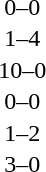<table cellspacing=1 width=70%>
<tr>
<th width=25%></th>
<th width=30%></th>
<th width=15%></th>
<th width=30%></th>
</tr>
<tr>
<td></td>
<td align=right></td>
<td align=center>0–0</td>
<td></td>
</tr>
<tr>
<td></td>
<td align=right></td>
<td align=center>1–4</td>
<td></td>
</tr>
<tr>
<td></td>
<td align=right></td>
<td align=center>10–0</td>
<td></td>
</tr>
<tr>
<td></td>
<td align=right></td>
<td align=center>0–0</td>
<td></td>
</tr>
<tr>
<td></td>
<td align=right></td>
<td align=center>1–2</td>
<td></td>
</tr>
<tr>
<td></td>
<td align=right></td>
<td align=center>3–0</td>
<td></td>
</tr>
</table>
